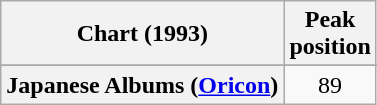<table class="wikitable sortable plainrowheaders">
<tr>
<th scope="col">Chart (1993)</th>
<th scope="col">Peak<br>position</th>
</tr>
<tr>
</tr>
<tr>
<th scope="row">Japanese Albums (<a href='#'>Oricon</a>)</th>
<td align="center">89</td>
</tr>
</table>
